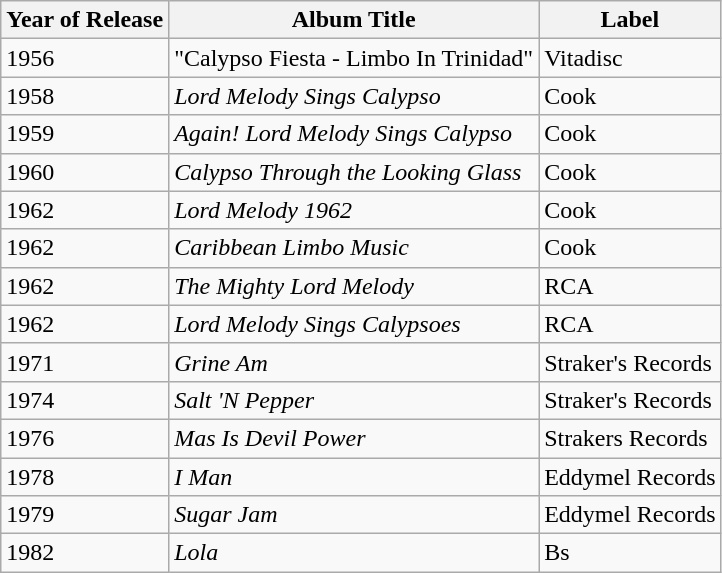<table class="wikitable" border="1">
<tr>
<th>Year of Release</th>
<th>Album Title</th>
<th>Label</th>
</tr>
<tr>
<td>1956</td>
<td>"Calypso Fiesta - Limbo In Trinidad"</td>
<td>Vitadisc</td>
</tr>
<tr>
<td>1958</td>
<td><em>Lord Melody Sings Calypso</em></td>
<td>Cook</td>
</tr>
<tr>
<td>1959</td>
<td><em>Again! Lord Melody Sings Calypso</em></td>
<td>Cook</td>
</tr>
<tr>
<td>1960</td>
<td><em>Calypso Through the Looking Glass</em></td>
<td>Cook</td>
</tr>
<tr>
<td>1962</td>
<td><em>Lord Melody 1962</em></td>
<td>Cook</td>
</tr>
<tr>
<td>1962</td>
<td><em>Caribbean Limbo Music</em></td>
<td>Cook</td>
</tr>
<tr>
<td>1962</td>
<td><em>The Mighty Lord Melody</em></td>
<td>RCA</td>
</tr>
<tr>
<td>1962</td>
<td><em>Lord Melody Sings Calypsoes</em></td>
<td>RCA</td>
</tr>
<tr>
<td>1971</td>
<td><em>Grine Am</em></td>
<td>Straker's Records</td>
</tr>
<tr>
<td>1974</td>
<td><em>Salt 'N Pepper</em></td>
<td>Straker's Records</td>
</tr>
<tr>
<td>1976</td>
<td><em>Mas Is Devil Power</em></td>
<td>Strakers Records</td>
</tr>
<tr>
<td>1978</td>
<td><em>I Man</em></td>
<td>Eddymel Records</td>
</tr>
<tr>
<td>1979</td>
<td><em>Sugar Jam</em></td>
<td>Eddymel Records</td>
</tr>
<tr>
<td>1982</td>
<td><em>Lola</em></td>
<td>Bs</td>
</tr>
</table>
